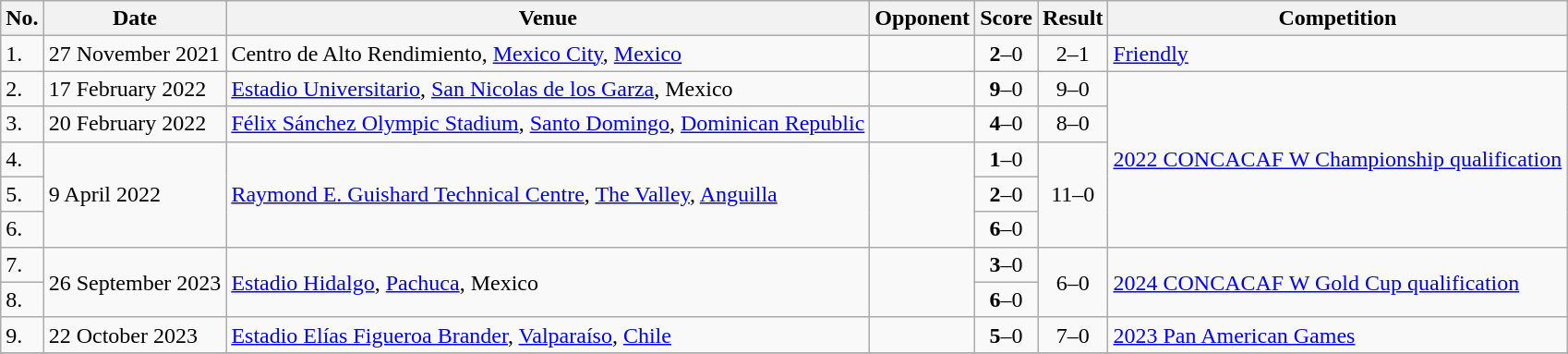<table class="wikitable">
<tr>
<th>No.</th>
<th>Date</th>
<th>Venue</th>
<th>Opponent</th>
<th>Score</th>
<th>Result</th>
<th>Competition</th>
</tr>
<tr>
<td>1.</td>
<td>27 November 2021</td>
<td>Centro de Alto Rendimiento, <a href='#'>Mexico City</a>, <a href='#'>Mexico</a></td>
<td></td>
<td align=center><strong>2</strong>–0</td>
<td align=center>2–1</td>
<td><a href='#'>Friendly</a></td>
</tr>
<tr>
<td>2.</td>
<td>17 February 2022</td>
<td><a href='#'>Estadio Universitario</a>, <a href='#'>San Nicolas de los Garza</a>, Mexico</td>
<td></td>
<td align=center><strong>9</strong>–0</td>
<td align=center>9–0</td>
<td rowspan=5><a href='#'>2022 CONCACAF W Championship qualification</a></td>
</tr>
<tr>
<td>3.</td>
<td>20 February 2022</td>
<td><a href='#'>Félix Sánchez Olympic Stadium</a>, <a href='#'>Santo Domingo</a>, <a href='#'>Dominican Republic</a></td>
<td></td>
<td align=center><strong>4</strong>–0</td>
<td align=center>8–0</td>
</tr>
<tr>
<td>4.</td>
<td rowspan=3>9 April 2022</td>
<td rowspan=3><a href='#'>Raymond E. Guishard Technical Centre</a>, <a href='#'>The Valley</a>, <a href='#'>Anguilla</a></td>
<td rowspan=3></td>
<td align=center><strong>1</strong>–0</td>
<td rowspan=3 align=center>11–0</td>
</tr>
<tr>
<td>5.</td>
<td align=center><strong>2</strong>–0</td>
</tr>
<tr>
<td>6.</td>
<td align=center><strong>6</strong>–0</td>
</tr>
<tr>
<td>7.</td>
<td rowspan=2>26 September 2023</td>
<td rowspan=2><a href='#'>Estadio Hidalgo</a>, <a href='#'>Pachuca</a>, Mexico</td>
<td rowspan=2></td>
<td align=center><strong>3</strong>–0</td>
<td rowspan=2 align=center>6–0</td>
<td rowspan=2><a href='#'>2024 CONCACAF W Gold Cup qualification</a></td>
</tr>
<tr>
<td>8.</td>
<td align=center><strong>6</strong>–0</td>
</tr>
<tr>
<td>9.</td>
<td>22 October 2023</td>
<td><a href='#'>Estadio Elías Figueroa Brander</a>, <a href='#'>Valparaíso</a>, <a href='#'>Chile</a></td>
<td></td>
<td align=center><strong>5</strong>–0</td>
<td align=center>7–0</td>
<td><a href='#'>2023 Pan American Games</a></td>
</tr>
<tr>
</tr>
</table>
